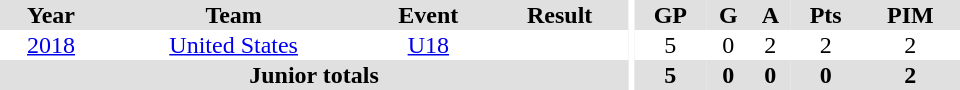<table border="0" cellpadding="1" cellspacing="0" ID="Table3" style="text-align:center; width:40em">
<tr ALIGN="center" bgcolor="#e0e0e0">
<th>Year</th>
<th>Team</th>
<th>Event</th>
<th>Result</th>
<th rowspan="99" bgcolor="#ffffff"></th>
<th>GP</th>
<th>G</th>
<th>A</th>
<th>Pts</th>
<th>PIM</th>
</tr>
<tr>
<td><a href='#'>2018</a></td>
<td><a href='#'>United States</a></td>
<td><a href='#'>U18</a></td>
<td></td>
<td>5</td>
<td>0</td>
<td>2</td>
<td>2</td>
<td>2</td>
</tr>
<tr bgcolor="#e0e0e0">
<th colspan="4">Junior totals</th>
<th>5</th>
<th>0</th>
<th>0</th>
<th>0</th>
<th>2</th>
</tr>
</table>
